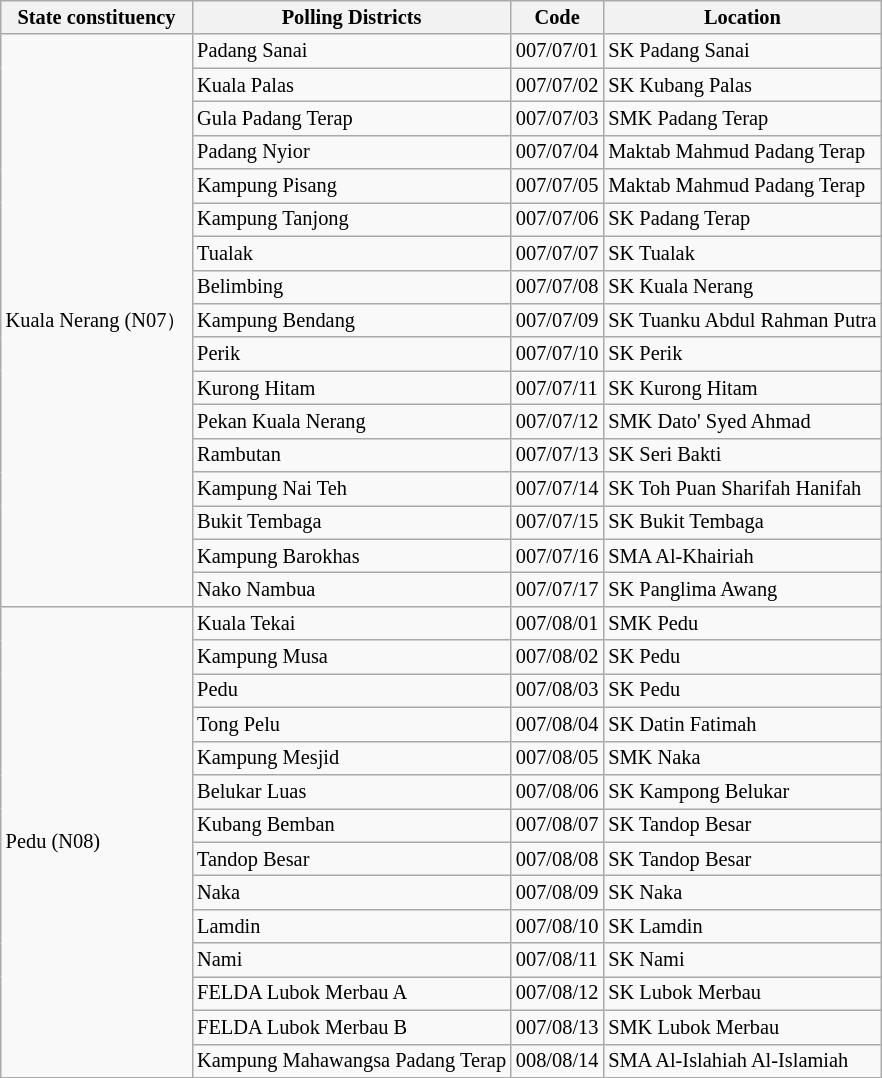<table class="wikitable sortable mw-collapsible" style="white-space:nowrap;font-size:85%">
<tr>
<th>State constituency</th>
<th>Polling Districts</th>
<th>Code</th>
<th>Location</th>
</tr>
<tr>
<td rowspan="17">Kuala Nerang (N07）</td>
<td>Padang Sanai</td>
<td>007/07/01</td>
<td>SK Padang Sanai</td>
</tr>
<tr>
<td>Kuala Palas</td>
<td>007/07/02</td>
<td>SK Kubang Palas</td>
</tr>
<tr>
<td>Gula Padang Terap</td>
<td>007/07/03</td>
<td>SMK Padang Terap</td>
</tr>
<tr>
<td>Padang Nyior</td>
<td>007/07/04</td>
<td>Maktab Mahmud Padang Terap</td>
</tr>
<tr>
<td>Kampung Pisang</td>
<td>007/07/05</td>
<td>Maktab Mahmud Padang Terap</td>
</tr>
<tr>
<td>Kampung Tanjong</td>
<td>007/07/06</td>
<td>SK Padang Terap</td>
</tr>
<tr>
<td>Tualak</td>
<td>007/07/07</td>
<td>SK Tualak</td>
</tr>
<tr>
<td>Belimbing</td>
<td>007/07/08</td>
<td>SK Kuala Nerang</td>
</tr>
<tr>
<td>Kampung Bendang</td>
<td>007/07/09</td>
<td>SK Tuanku Abdul Rahman Putra</td>
</tr>
<tr>
<td>Perik</td>
<td>007/07/10</td>
<td>SK Perik</td>
</tr>
<tr>
<td>Kurong Hitam</td>
<td>007/07/11</td>
<td>SK Kurong Hitam</td>
</tr>
<tr>
<td>Pekan Kuala Nerang</td>
<td>007/07/12</td>
<td>SMK Dato' Syed Ahmad</td>
</tr>
<tr>
<td>Rambutan</td>
<td>007/07/13</td>
<td>SK Seri Bakti</td>
</tr>
<tr>
<td>Kampung Nai Teh</td>
<td>007/07/14</td>
<td>SK Toh Puan Sharifah Hanifah</td>
</tr>
<tr>
<td>Bukit Tembaga</td>
<td>007/07/15</td>
<td>SK Bukit Tembaga</td>
</tr>
<tr>
<td>Kampung Barokhas</td>
<td>007/07/16</td>
<td>SMA Al-Khairiah</td>
</tr>
<tr>
<td>Nako Nambua</td>
<td>007/07/17</td>
<td>SK Panglima Awang</td>
</tr>
<tr>
<td rowspan="14">Pedu (N08)</td>
<td>Kuala Tekai</td>
<td>007/08/01</td>
<td>SMK Pedu</td>
</tr>
<tr>
<td>Kampung Musa</td>
<td>007/08/02</td>
<td>SK Pedu</td>
</tr>
<tr>
<td>Pedu</td>
<td>007/08/03</td>
<td>SK Pedu</td>
</tr>
<tr>
<td>Tong Pelu</td>
<td>007/08/04</td>
<td>SK Datin Fatimah</td>
</tr>
<tr>
<td>Kampung Mesjid</td>
<td>007/08/05</td>
<td>SMK Naka</td>
</tr>
<tr>
<td>Belukar Luas</td>
<td>007/08/06</td>
<td>SK Kampong Belukar</td>
</tr>
<tr>
<td>Kubang Bemban</td>
<td>007/08/07</td>
<td>SK Tandop Besar</td>
</tr>
<tr>
<td>Tandop Besar</td>
<td>007/08/08</td>
<td>SK Tandop Besar</td>
</tr>
<tr>
<td>Naka</td>
<td>007/08/09</td>
<td>SK Naka</td>
</tr>
<tr>
<td>Lamdin</td>
<td>007/08/10</td>
<td>SK Lamdin</td>
</tr>
<tr>
<td>Nami</td>
<td>007/08/11</td>
<td>SK Nami</td>
</tr>
<tr>
<td>FELDA Lubok Merbau A</td>
<td>007/08/12</td>
<td>SK Lubok Merbau</td>
</tr>
<tr>
<td>FELDA Lubok Merbau B</td>
<td>007/08/13</td>
<td>SMK Lubok Merbau</td>
</tr>
<tr>
<td>Kampung Mahawangsa Padang Terap</td>
<td>008/08/14</td>
<td>SMA Al-Islahiah Al-Islamiah</td>
</tr>
</table>
